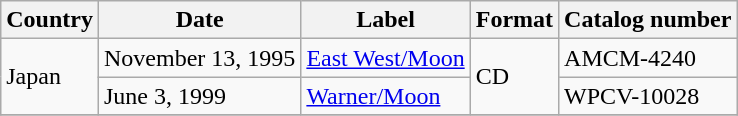<table class="wikitable">
<tr>
<th>Country</th>
<th>Date</th>
<th>Label</th>
<th>Format</th>
<th>Catalog number</th>
</tr>
<tr>
<td rowspan="2">Japan</td>
<td>November 13, 1995</td>
<td><a href='#'>East West/Moon</a></td>
<td rowspan="2">CD</td>
<td>AMCM-4240</td>
</tr>
<tr>
<td>June 3, 1999</td>
<td><a href='#'>Warner/Moon</a></td>
<td>WPCV-10028</td>
</tr>
<tr>
</tr>
</table>
